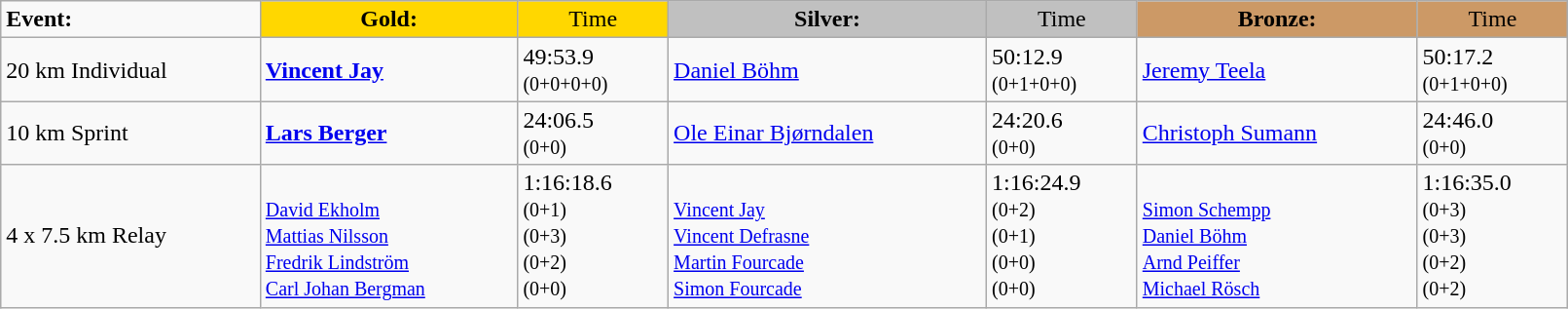<table class="wikitable" width=85%>
<tr>
<td><strong>Event:</strong></td>
<td style="text-align:center;background-color:gold;"><strong>Gold:</strong></td>
<td style="text-align:center;background-color:gold;">Time</td>
<td style="text-align:center;background-color:silver;"><strong>Silver:</strong></td>
<td style="text-align:center;background-color:silver;">Time</td>
<td style="text-align:center;background-color:#CC9966;"><strong>Bronze:</strong></td>
<td style="text-align:center;background-color:#CC9966;">Time</td>
</tr>
<tr>
<td>20 km Individual<br></td>
<td><strong><a href='#'>Vincent Jay</a></strong><br><small></small></td>
<td>49:53.9<br><small>(0+0+0+0)</small></td>
<td><a href='#'>Daniel Böhm</a><br><small></small></td>
<td>50:12.9<br><small>(0+1+0+0)</small></td>
<td><a href='#'>Jeremy Teela</a><br><small></small></td>
<td>50:17.2<br><small>(0+1+0+0)</small></td>
</tr>
<tr>
<td>10 km Sprint<br></td>
<td><strong><a href='#'>Lars Berger</a></strong><br><small></small></td>
<td>24:06.5<br><small>(0+0)</small></td>
<td><a href='#'>Ole Einar Bjørndalen</a><br><small></small></td>
<td>24:20.6<br><small>(0+0)</small></td>
<td><a href='#'>Christoph Sumann</a><br><small></small></td>
<td>24:46.0<br><small>(0+0)</small></td>
</tr>
<tr>
<td>4 x 7.5 km Relay<br></td>
<td><strong></strong><br><small><a href='#'>David Ekholm</a><br><a href='#'>Mattias Nilsson</a><br><a href='#'>Fredrik Lindström</a><br><a href='#'>Carl Johan Bergman</a></small></td>
<td>1:16:18.6<br><small>(0+1)<br>(0+3)<br>(0+2)<br>(0+0)</small></td>
<td><br><small><a href='#'>Vincent Jay</a><br><a href='#'>Vincent Defrasne</a><br><a href='#'>Martin Fourcade</a><br><a href='#'>Simon Fourcade</a></small></td>
<td>1:16:24.9<br><small>(0+2)<br>(0+1)<br>(0+0)<br>(0+0)</small></td>
<td><br><small><a href='#'>Simon Schempp</a><br><a href='#'>Daniel Böhm</a><br><a href='#'>Arnd Peiffer</a><br><a href='#'>Michael Rösch</a></small></td>
<td>1:16:35.0<br><small>(0+3)<br>(0+3)<br>(0+2)<br>(0+2)</small></td>
</tr>
</table>
